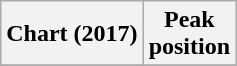<table class="wikitable sortable plainrowheaders" style="text-align:center">
<tr>
<th scope="col">Chart (2017)</th>
<th scope="col">Peak<br> position</th>
</tr>
<tr>
</tr>
</table>
